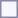<table style="border:1px solid #8888aa; background-color:#f7f8ff; padding:5px; font-size:95%; margin: 0px 12px 12px 0px;">
</table>
